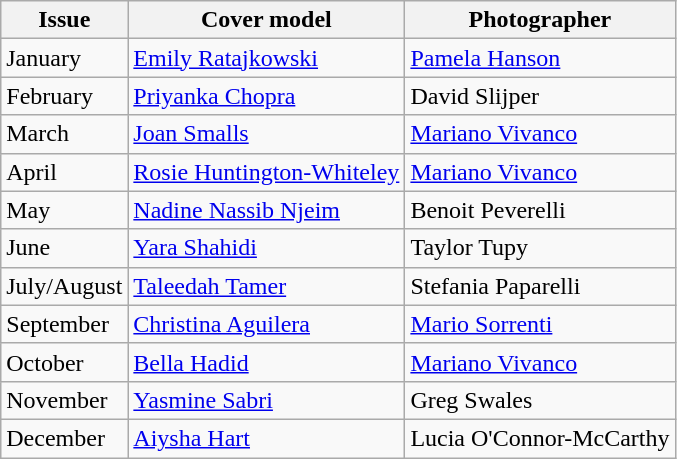<table class="sortable wikitable">
<tr>
<th>Issue</th>
<th>Cover model</th>
<th>Photographer</th>
</tr>
<tr>
<td>January</td>
<td><a href='#'>Emily Ratajkowski</a></td>
<td><a href='#'>Pamela Hanson</a></td>
</tr>
<tr>
<td>February</td>
<td><a href='#'>Priyanka Chopra</a></td>
<td>David Slijper</td>
</tr>
<tr>
<td>March</td>
<td><a href='#'>Joan Smalls</a></td>
<td><a href='#'>Mariano Vivanco</a></td>
</tr>
<tr>
<td>April</td>
<td><a href='#'>Rosie Huntington-Whiteley</a></td>
<td><a href='#'>Mariano Vivanco</a></td>
</tr>
<tr>
<td>May</td>
<td><a href='#'>Nadine Nassib Njeim</a></td>
<td>Benoit Peverelli</td>
</tr>
<tr>
<td>June</td>
<td><a href='#'>Yara Shahidi</a></td>
<td>Taylor Tupy</td>
</tr>
<tr>
<td>July/August</td>
<td><a href='#'>Taleedah Tamer</a></td>
<td>Stefania Paparelli</td>
</tr>
<tr>
<td>September</td>
<td><a href='#'>Christina Aguilera</a></td>
<td><a href='#'>Mario Sorrenti</a></td>
</tr>
<tr>
<td>October</td>
<td><a href='#'>Bella Hadid</a></td>
<td><a href='#'>Mariano Vivanco</a></td>
</tr>
<tr>
<td>November</td>
<td><a href='#'>Yasmine Sabri</a></td>
<td>Greg Swales</td>
</tr>
<tr>
<td>December</td>
<td><a href='#'>Aiysha Hart</a></td>
<td>Lucia O'Connor-McCarthy</td>
</tr>
</table>
